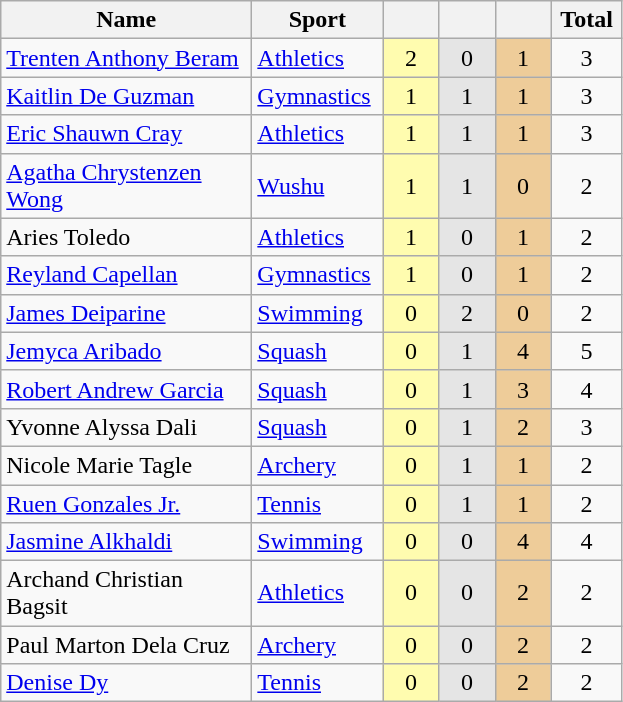<table class="wikitable sortable" style="font-size:100%; text-align:center;">
<tr>
<th width="160">Name</th>
<th width="80">Sport</th>
<th width="30"></th>
<th width="30"></th>
<th width="30"></th>
<th width="40">Total</th>
</tr>
<tr>
<td align=left><a href='#'>Trenten Anthony Beram</a></td>
<td align=left><a href='#'>Athletics</a></td>
<td bgcolor=#fffcaf>2</td>
<td bgcolor=#e5e5e5>0</td>
<td bgcolor=#eecc99>1</td>
<td>3</td>
</tr>
<tr>
<td align=left><a href='#'>Kaitlin De Guzman</a></td>
<td align=left><a href='#'>Gymnastics</a></td>
<td bgcolor=#fffcaf>1</td>
<td bgcolor=#e5e5e5>1</td>
<td bgcolor=#eecc99>1</td>
<td>3</td>
</tr>
<tr>
<td align=left><a href='#'>Eric Shauwn Cray</a></td>
<td align=left><a href='#'>Athletics</a></td>
<td bgcolor=#fffcaf>1</td>
<td bgcolor=#e5e5e5>1</td>
<td bgcolor=#eecc99>1</td>
<td>3</td>
</tr>
<tr>
<td align=left><a href='#'>Agatha Chrystenzen Wong</a></td>
<td align=left><a href='#'>Wushu</a></td>
<td bgcolor=#fffcaf>1</td>
<td bgcolor=#e5e5e5>1</td>
<td bgcolor=#eecc99>0</td>
<td>2</td>
</tr>
<tr>
<td align=left>Aries Toledo</td>
<td align=left><a href='#'>Athletics</a></td>
<td bgcolor=#fffcaf>1</td>
<td bgcolor=#e5e5e5>0</td>
<td bgcolor=#eecc99>1</td>
<td>2</td>
</tr>
<tr>
<td align=left><a href='#'>Reyland Capellan</a></td>
<td align=left><a href='#'>Gymnastics</a></td>
<td bgcolor=#fffcaf>1</td>
<td bgcolor=#e5e5e5>0</td>
<td bgcolor=#eecc99>1</td>
<td>2</td>
</tr>
<tr>
<td align=left><a href='#'>James Deiparine</a></td>
<td align=left><a href='#'>Swimming</a></td>
<td bgcolor=#fffcaf>0</td>
<td bgcolor=#e5e5e5>2</td>
<td bgcolor=#eecc99>0</td>
<td>2</td>
</tr>
<tr>
<td align=left><a href='#'>Jemyca Aribado</a></td>
<td align=left><a href='#'>Squash</a></td>
<td bgcolor=#fffcaf>0</td>
<td bgcolor=#e5e5e5>1</td>
<td bgcolor=#eecc99>4</td>
<td>5</td>
</tr>
<tr>
<td align=left><a href='#'>Robert Andrew Garcia</a></td>
<td align=left><a href='#'>Squash</a></td>
<td bgcolor=#fffcaf>0</td>
<td bgcolor=#e5e5e5>1</td>
<td bgcolor=#eecc99>3</td>
<td>4</td>
</tr>
<tr>
<td align=left>Yvonne Alyssa Dali</td>
<td align=left><a href='#'>Squash</a></td>
<td bgcolor=#fffcaf>0</td>
<td bgcolor=#e5e5e5>1</td>
<td bgcolor=#eecc99>2</td>
<td>3</td>
</tr>
<tr>
<td align=left>Nicole Marie Tagle</td>
<td align=left><a href='#'>Archery</a></td>
<td bgcolor=#fffcaf>0</td>
<td bgcolor=#e5e5e5>1</td>
<td bgcolor=#eecc99>1</td>
<td>2</td>
</tr>
<tr>
<td align=left><a href='#'>Ruen Gonzales Jr.</a></td>
<td align=left><a href='#'>Tennis</a></td>
<td bgcolor=#fffcaf>0</td>
<td bgcolor=#e5e5e5>1</td>
<td bgcolor=#eecc99>1</td>
<td>2</td>
</tr>
<tr>
<td align=left><a href='#'>Jasmine Alkhaldi</a></td>
<td align=left><a href='#'>Swimming</a></td>
<td bgcolor=#fffcaf>0</td>
<td bgcolor=#e5e5e5>0</td>
<td bgcolor=#eecc99>4</td>
<td>4</td>
</tr>
<tr>
<td align=left>Archand Christian Bagsit</td>
<td align=left><a href='#'>Athletics</a></td>
<td bgcolor=#fffcaf>0</td>
<td bgcolor=#e5e5e5>0</td>
<td bgcolor=#eecc99>2</td>
<td>2</td>
</tr>
<tr>
<td align=left>Paul Marton Dela Cruz</td>
<td align=left><a href='#'>Archery</a></td>
<td bgcolor=#fffcaf>0</td>
<td bgcolor=#e5e5e5>0</td>
<td bgcolor=#eecc99>2</td>
<td>2</td>
</tr>
<tr>
<td align=left><a href='#'>Denise Dy</a></td>
<td align=left><a href='#'>Tennis</a></td>
<td bgcolor=#fffcaf>0</td>
<td bgcolor=#e5e5e5>0</td>
<td bgcolor=#eecc99>2</td>
<td>2</td>
</tr>
</table>
